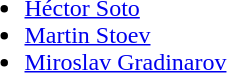<table>
<tr style="vertical-align: top;">
<td><br><ul><li> <a href='#'>Héctor Soto</a></li><li> <a href='#'>Martin Stoev</a></li><li> <a href='#'>Miroslav Gradinarov</a></li></ul></td>
</tr>
</table>
